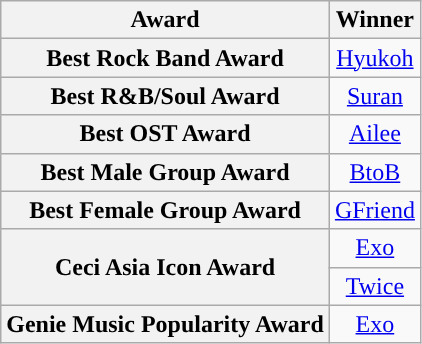<table class="wikitable plainrowheaders sortable" style="text-align:center">
<tr>
<th scope="col">Award</th>
<th scope="col">Winner</th>
</tr>
<tr>
<th scope="row" style="text-align:center">Best Rock Band Award</th>
<td><a href='#'>Hyukoh</a></td>
</tr>
<tr>
<th scope="row" style="text-align:center">Best R&B/Soul Award</th>
<td><a href='#'>Suran</a></td>
</tr>
<tr>
<th scope="row" style="text-align:center">Best OST Award</th>
<td><a href='#'>Ailee</a></td>
</tr>
<tr>
<th scope="row" style="text-align:center">Best Male Group Award</th>
<td><a href='#'>BtoB</a></td>
</tr>
<tr>
<th scope="row" style="text-align:center">Best Female Group Award</th>
<td><a href='#'>GFriend</a></td>
</tr>
<tr>
<th scope="row" style="text-align:center" rowspan="2">Ceci Asia Icon Award</th>
<td><a href='#'>Exo</a></td>
</tr>
<tr>
<td><a href='#'>Twice</a></td>
</tr>
<tr>
<th scope="row" style="text-align:center">Genie Music Popularity Award</th>
<td><a href='#'>Exo</a></td>
</tr>
</table>
